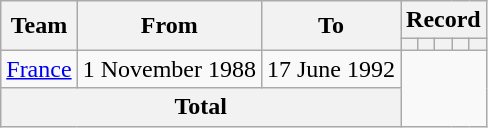<table class="wikitable" style="text-align:center">
<tr>
<th rowspan="2">Team</th>
<th rowspan="2">From</th>
<th rowspan="2">To</th>
<th colspan="5">Record</th>
</tr>
<tr>
<th></th>
<th></th>
<th></th>
<th></th>
<th></th>
</tr>
<tr>
<td><a href='#'>France</a></td>
<td>1 November 1988</td>
<td>17 June 1992<br></td>
</tr>
<tr>
<th colspan="3">Total<br></th>
</tr>
</table>
